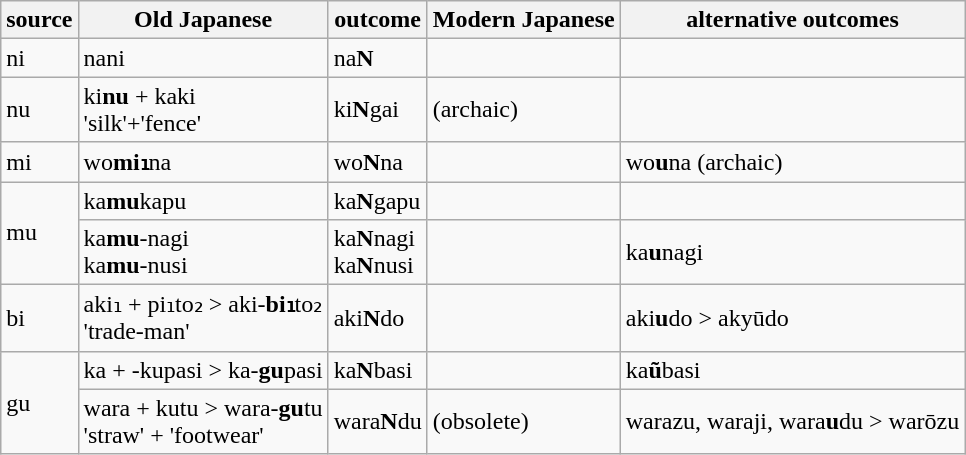<table class="wikitable">
<tr>
<th>source</th>
<th>Old Japanese</th>
<th>outcome</th>
<th>Modern Japanese</th>
<th>alternative outcomes</th>
</tr>
<tr>
<td>ni</td>
<td>nani</td>
<td>na<strong>N</strong></td>
<td></td>
<td></td>
</tr>
<tr>
<td>nu</td>
<td>ki<strong>nu</strong> + kaki<br>'silk'+'fence'</td>
<td>ki<strong>N</strong>gai</td>
<td> (archaic)</td>
<td></td>
</tr>
<tr>
<td>mi</td>
<td>wo<strong>mi₁</strong>na</td>
<td>wo<strong>N</strong>na</td>
<td></td>
<td>wo<strong>u</strong>na (archaic)</td>
</tr>
<tr>
<td rowspan=2>mu</td>
<td>ka<strong>mu</strong>kapu</td>
<td>ka<strong>N</strong>gapu</td>
<td></td>
<td></td>
</tr>
<tr>
<td>ka<strong>mu</strong>-nagi<br>ka<strong>mu</strong>-nusi</td>
<td>ka<strong>N</strong>nagi<br>ka<strong>N</strong>nusi</td>
<td><br></td>
<td>ka<strong>u</strong>nagi</td>
</tr>
<tr>
<td>bi</td>
<td>aki₁ + pi₁to₂ > aki-<strong>bi₁</strong>to₂<br>'trade-man'</td>
<td>aki<strong>N</strong>do</td>
<td></td>
<td>aki<strong>u</strong>do > akyūdo</td>
</tr>
<tr>
<td rowspan=2>gu</td>
<td>ka + -kupasi > ka-<strong>gu</strong>pasi</td>
<td>ka<strong>N</strong>basi</td>
<td></td>
<td>ka<strong>ũ</strong>basi</td>
</tr>
<tr>
<td>wara + kutu > wara-<strong>gu</strong>tu<br>'straw' + 'footwear'</td>
<td>wara<strong>N</strong>du</td>
<td> (obsolete)</td>
<td>warazu, waraji, wara<strong>u</strong>du > warōzu</td>
</tr>
</table>
